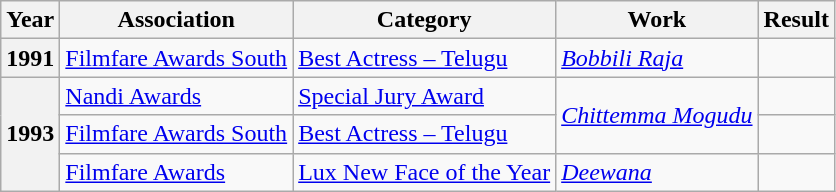<table class="wikitable plainrowheaders sortable">
<tr>
<th scope="col">Year</th>
<th scope="col">Association</th>
<th scope="col">Category</th>
<th scope="col" class="unsortable">Work</th>
<th>Result</th>
</tr>
<tr>
<th scope="row">1991</th>
<td rowspan="1"><a href='#'>Filmfare Awards South</a></td>
<td rowspan="1"><a href='#'>Best Actress – Telugu</a></td>
<td><em><a href='#'>Bobbili Raja</a></em></td>
<td></td>
</tr>
<tr>
<th rowspan="3" scope="row">1993</th>
<td rowspan="1"><a href='#'>Nandi Awards</a></td>
<td><a href='#'>Special Jury Award</a></td>
<td rowspan="2"><em><a href='#'>Chittemma Mogudu</a></em></td>
<td></td>
</tr>
<tr>
<td rowspan="1"><a href='#'>Filmfare Awards South</a></td>
<td rowspan="1"><a href='#'>Best Actress – Telugu</a></td>
<td></td>
</tr>
<tr>
<td rowspan="1"><a href='#'>Filmfare Awards</a></td>
<td rowspan="1"><a href='#'>Lux New Face of the Year</a></td>
<td><a href='#'><em>Deewana</em></a></td>
<td></td>
</tr>
</table>
